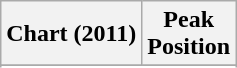<table class="wikitable sortable">
<tr>
<th>Chart (2011)</th>
<th>Peak<br>Position</th>
</tr>
<tr>
</tr>
<tr>
</tr>
</table>
